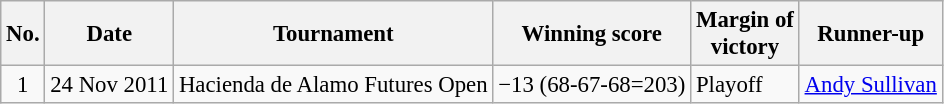<table class="wikitable" style="font-size:95%;">
<tr>
<th>No.</th>
<th>Date</th>
<th>Tournament</th>
<th>Winning score</th>
<th>Margin of<br>victory</th>
<th>Runner-up</th>
</tr>
<tr>
<td align=center>1</td>
<td align=right>24 Nov 2011</td>
<td>Hacienda de Alamo Futures Open</td>
<td>−13 (68-67-68=203)</td>
<td>Playoff</td>
<td> <a href='#'>Andy Sullivan</a></td>
</tr>
</table>
